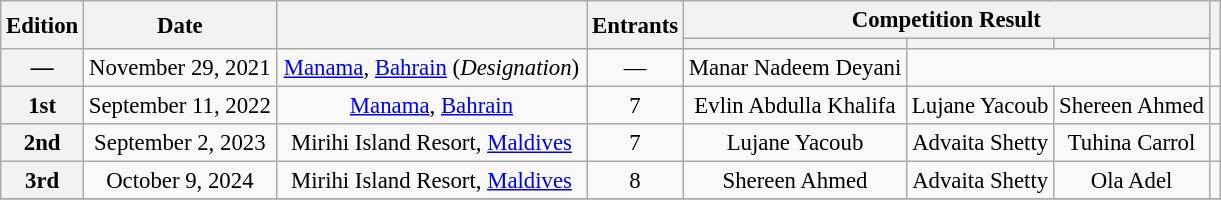<table class="wikitable" style="font-size:95%; text-align:center;">
<tr>
<th rowspan="2" width="30">Edition</th>
<th rowspan="2">Date</th>
<th rowspan="2" width="200"></th>
<th rowspan="2" width="55">Entrants</th>
<th colspan="3">Competition Result</th>
<th rowspan="2"></th>
</tr>
<tr>
<th></th>
<th></th>
<th></th>
</tr>
<tr>
<th>—</th>
<td>November 29, 2021</td>
<td><a href='#'>Manama</a>, <a href='#'>Bahrain</a> (<em>Designation</em>)</td>
<td>—</td>
<td>Manar Nadeem Deyani</td>
<td colspan="2"></td>
<td></td>
</tr>
<tr>
<th>1st</th>
<td>September 11, 2022</td>
<td><a href='#'>Manama</a>, <a href='#'>Bahrain</a></td>
<td>7</td>
<td>Evlin Abdulla Khalifa</td>
<td>Lujane Yacoub</td>
<td>Shereen Ahmed</td>
<td></td>
</tr>
<tr>
<th>2nd</th>
<td>September 2, 2023</td>
<td>Mirihi Island Resort, <a href='#'>Maldives</a></td>
<td>7</td>
<td>Lujane Yacoub</td>
<td>Advaita Shetty</td>
<td>Tuhina Carrol</td>
<td></td>
</tr>
<tr>
<th>3rd</th>
<td>October 9, 2024</td>
<td>Mirihi Island Resort, <a href='#'>Maldives</a></td>
<td>8</td>
<td>Shereen Ahmed</td>
<td>Advaita Shetty</td>
<td>Ola Adel</td>
<td></td>
</tr>
<tr>
</tr>
</table>
